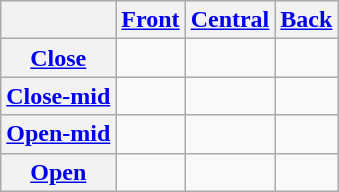<table class="wikitable">
<tr>
<th></th>
<th><a href='#'>Front</a></th>
<th><a href='#'>Central</a></th>
<th><a href='#'>Back</a></th>
</tr>
<tr align="center">
<th><a href='#'>Close</a></th>
<td></td>
<td></td>
<td></td>
</tr>
<tr align="center">
<th><a href='#'>Close-mid</a></th>
<td></td>
<td></td>
<td></td>
</tr>
<tr align="center">
<th><a href='#'>Open-mid</a></th>
<td></td>
<td></td>
<td></td>
</tr>
<tr align="center">
<th><a href='#'>Open</a></th>
<td></td>
<td></td>
<td></td>
</tr>
</table>
